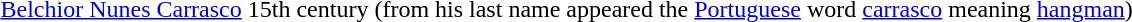<table>
<tr>
<td><a href='#'>Belchior Nunes Carrasco</a></td>
<td>15th century (from his last name appeared the <a href='#'>Portuguese</a> word <a href='#'>carrasco</a> meaning <a href='#'>hangman</a>)</td>
</tr>
</table>
